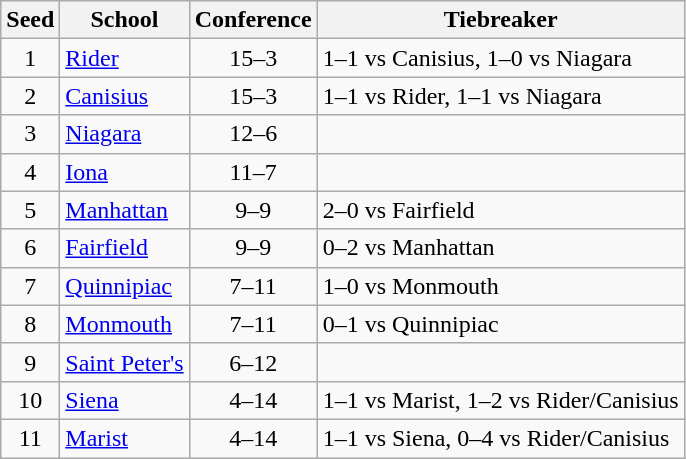<table class="wikitable" style="text-align:center">
<tr>
<th>Seed</th>
<th>School</th>
<th>Conference</th>
<th>Tiebreaker</th>
</tr>
<tr>
<td>1</td>
<td align=left><a href='#'>Rider</a></td>
<td>15–3</td>
<td align=left>1–1 vs Canisius, 1–0 vs Niagara</td>
</tr>
<tr>
<td>2</td>
<td align=left><a href='#'>Canisius</a></td>
<td>15–3</td>
<td align=left>1–1 vs Rider, 1–1 vs Niagara</td>
</tr>
<tr>
<td>3</td>
<td align=left><a href='#'>Niagara</a></td>
<td>12–6</td>
<td></td>
</tr>
<tr>
<td>4</td>
<td align=left><a href='#'>Iona</a></td>
<td>11–7</td>
<td></td>
</tr>
<tr>
<td>5</td>
<td align=left><a href='#'>Manhattan</a></td>
<td>9–9</td>
<td align=left>2–0 vs Fairfield</td>
</tr>
<tr>
<td>6</td>
<td align=left><a href='#'>Fairfield</a></td>
<td>9–9</td>
<td align=left>0–2 vs Manhattan</td>
</tr>
<tr>
<td>7</td>
<td align=left><a href='#'>Quinnipiac</a></td>
<td>7–11</td>
<td align=left>1–0 vs Monmouth</td>
</tr>
<tr>
<td>8</td>
<td align=left><a href='#'>Monmouth</a></td>
<td>7–11</td>
<td align=left>0–1 vs Quinnipiac</td>
</tr>
<tr>
<td>9</td>
<td align=left><a href='#'>Saint Peter's</a></td>
<td>6–12</td>
<td></td>
</tr>
<tr>
<td>10</td>
<td align=left><a href='#'>Siena</a></td>
<td>4–14</td>
<td align=left>1–1 vs Marist, 1–2 vs Rider/Canisius</td>
</tr>
<tr>
<td>11</td>
<td align=left><a href='#'>Marist</a></td>
<td>4–14</td>
<td align=left>1–1 vs Siena, 0–4 vs Rider/Canisius</td>
</tr>
</table>
